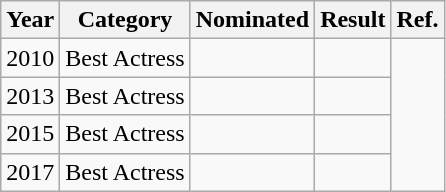<table class="wikitable">
<tr>
<th>Year</th>
<th>Category</th>
<th>Nominated</th>
<th>Result</th>
<th>Ref.</th>
</tr>
<tr>
<td>2010</td>
<td>Best Actress</td>
<td></td>
<td></td>
</tr>
<tr>
<td>2013</td>
<td>Best Actress</td>
<td></td>
<td></td>
</tr>
<tr>
<td>2015</td>
<td>Best Actress</td>
<td></td>
<td></td>
</tr>
<tr>
<td>2017</td>
<td>Best Actress</td>
<td></td>
<td></td>
</tr>
</table>
